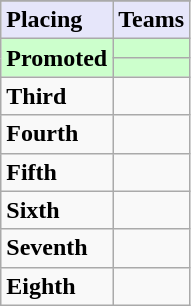<table class=wikitable>
<tr>
</tr>
<tr style="background: #E6E6FA;">
<td><strong>Placing</strong></td>
<td><strong>Teams</strong></td>
</tr>
<tr style="background: #ccffcc;">
<td rowspan="2"><strong>Promoted</strong></td>
<td><strong></strong></td>
</tr>
<tr style="background: #ccffcc;">
<td><strong></strong></td>
</tr>
<tr>
<td><strong>Third</strong></td>
<td></td>
</tr>
<tr>
<td><strong>Fourth</strong></td>
<td></td>
</tr>
<tr>
<td><strong>Fifth</strong></td>
<td></td>
</tr>
<tr>
<td><strong>Sixth</strong></td>
<td></td>
</tr>
<tr>
<td><strong>Seventh</strong></td>
<td></td>
</tr>
<tr>
<td><strong>Eighth</strong></td>
<td></td>
</tr>
</table>
